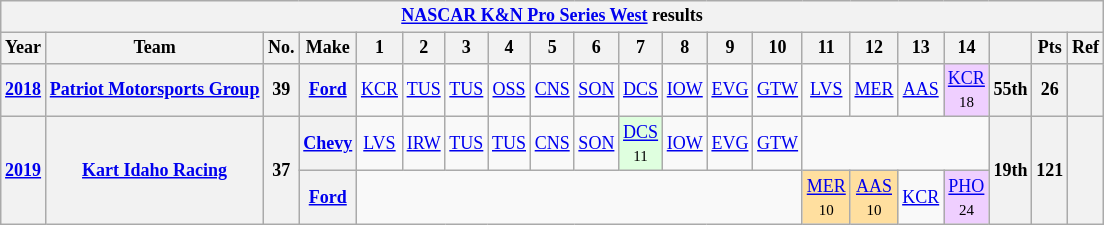<table class="wikitable" style="text-align:center; font-size:75%">
<tr>
<th colspan=21><a href='#'>NASCAR K&N Pro Series West</a> results</th>
</tr>
<tr>
<th>Year</th>
<th>Team</th>
<th>No.</th>
<th>Make</th>
<th>1</th>
<th>2</th>
<th>3</th>
<th>4</th>
<th>5</th>
<th>6</th>
<th>7</th>
<th>8</th>
<th>9</th>
<th>10</th>
<th>11</th>
<th>12</th>
<th>13</th>
<th>14</th>
<th></th>
<th>Pts</th>
<th>Ref</th>
</tr>
<tr>
<th><a href='#'>2018</a></th>
<th><a href='#'>Patriot Motorsports Group</a></th>
<th>39</th>
<th><a href='#'>Ford</a></th>
<td><a href='#'>KCR</a></td>
<td><a href='#'>TUS</a></td>
<td><a href='#'>TUS</a></td>
<td><a href='#'>OSS</a></td>
<td><a href='#'>CNS</a></td>
<td><a href='#'>SON</a></td>
<td><a href='#'>DCS</a></td>
<td><a href='#'>IOW</a></td>
<td><a href='#'>EVG</a></td>
<td><a href='#'>GTW</a></td>
<td><a href='#'>LVS</a></td>
<td><a href='#'>MER</a></td>
<td><a href='#'>AAS</a></td>
<td style="background:#EFCFFF;"><a href='#'>KCR</a><br><small>18</small></td>
<th>55th</th>
<th>26</th>
<th></th>
</tr>
<tr>
<th rowspan=2><a href='#'>2019</a></th>
<th rowspan=2><a href='#'>Kart Idaho Racing</a></th>
<th rowspan=2>37</th>
<th><a href='#'>Chevy</a></th>
<td><a href='#'>LVS</a></td>
<td><a href='#'>IRW</a></td>
<td><a href='#'>TUS</a></td>
<td><a href='#'>TUS</a></td>
<td><a href='#'>CNS</a></td>
<td><a href='#'>SON</a></td>
<td style="background:#DFFFDF;"><a href='#'>DCS</a><br><small>11</small></td>
<td><a href='#'>IOW</a></td>
<td><a href='#'>EVG</a></td>
<td><a href='#'>GTW</a></td>
<td colspan=4></td>
<th rowspan=2>19th</th>
<th rowspan=2>121</th>
<th rowspan=2></th>
</tr>
<tr>
<th><a href='#'>Ford</a></th>
<td colspan=10></td>
<td style="background:#FFDF9F;"><a href='#'>MER</a><br><small>10</small></td>
<td style="background:#FFDF9F;"><a href='#'>AAS</a><br><small>10</small></td>
<td><a href='#'>KCR</a></td>
<td style="background:#EFCFFF;"><a href='#'>PHO</a><br><small>24</small></td>
</tr>
</table>
